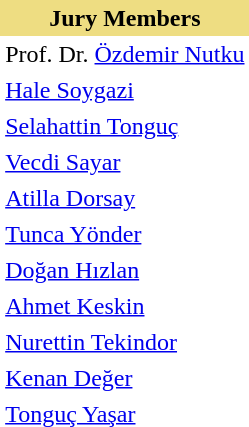<table align="right" class="toccolours" cellspacing="0" cellpadding="3">
<tr style="background: #EEDD82">
<th>Jury Members</th>
</tr>
<tr>
<td>Prof. Dr. <a href='#'>Özdemir Nutku</a></td>
</tr>
<tr>
<td><a href='#'>Hale Soygazi</a></td>
</tr>
<tr>
<td><a href='#'>Selahattin Tonguç</a></td>
</tr>
<tr>
<td><a href='#'>Vecdi Sayar</a></td>
</tr>
<tr>
<td><a href='#'>Atilla Dorsay</a></td>
</tr>
<tr>
<td><a href='#'>Tunca Yönder</a></td>
</tr>
<tr>
<td><a href='#'>Doğan Hızlan</a></td>
</tr>
<tr>
<td><a href='#'>Ahmet Keskin</a></td>
</tr>
<tr>
<td><a href='#'>Nurettin Tekindor</a></td>
</tr>
<tr>
<td><a href='#'>Kenan Değer</a></td>
</tr>
<tr>
<td><a href='#'>Tonguç Yaşar</a></td>
</tr>
</table>
